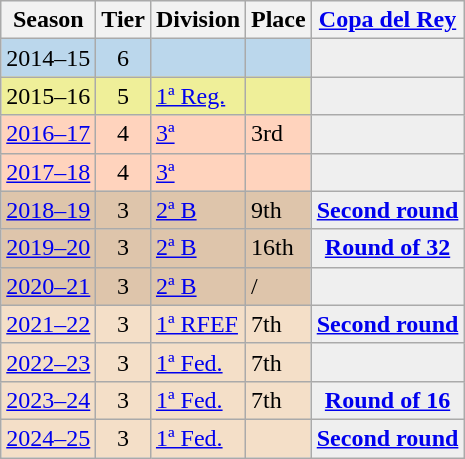<table class="wikitable">
<tr style="background:#f0f6fa;">
<th>Season</th>
<th>Tier</th>
<th>Division</th>
<th>Place</th>
<th><a href='#'>Copa del Rey</a></th>
</tr>
<tr>
<td style="background:#BBD7EC;">2014–15</td>
<td style="background:#BBD7EC;" align="center">6</td>
<td style="background:#BBD7EC;"></td>
<td style="background:#BBD7EC;"></td>
<th style="background:#efefef;"></th>
</tr>
<tr>
<td style="background:#EFEF99;">2015–16</td>
<td style="background:#EFEF99;" align="center">5</td>
<td style="background:#EFEF99;"><a href='#'>1ª Reg.</a></td>
<td style="background:#EFEF99;"></td>
<th style="background:#efefef;"></th>
</tr>
<tr>
<td style="background:#FFD3BD;"><a href='#'>2016–17</a></td>
<td style="background:#FFD3BD;" align="center">4</td>
<td style="background:#FFD3BD;"><a href='#'>3ª</a></td>
<td style="background:#FFD3BD;">3rd</td>
<th style="background:#efefef;"></th>
</tr>
<tr>
<td style="background:#FFD3BD;"><a href='#'>2017–18</a></td>
<td style="background:#FFD3BD;" align="center">4</td>
<td style="background:#FFD3BD;"><a href='#'>3ª</a></td>
<td style="background:#FFD3BD;"></td>
<th style="background:#efefef;"></th>
</tr>
<tr>
<td style="background:#DEC5AB;"><a href='#'>2018–19</a></td>
<td style="background:#DEC5AB;" align="center">3</td>
<td style="background:#DEC5AB;"><a href='#'>2ª B</a></td>
<td style="background:#DEC5AB;">9th</td>
<th style="background:#efefef;"><a href='#'>Second round</a></th>
</tr>
<tr>
<td style="background:#DEC5AB;"><a href='#'>2019–20</a></td>
<td style="background:#DEC5AB;" align="center">3</td>
<td style="background:#DEC5AB;"><a href='#'>2ª B</a></td>
<td style="background:#DEC5AB;">16th</td>
<th style="background:#efefef;"><a href='#'>Round of 32</a></th>
</tr>
<tr>
<td style="background:#DEC5AB;"><a href='#'>2020–21</a></td>
<td style="background:#DEC5AB;" align="center">3</td>
<td style="background:#DEC5AB;"><a href='#'>2ª B</a></td>
<td style="background:#DEC5AB;"> / </td>
<th style="background:#efefef;"></th>
</tr>
<tr>
<td style="background:#F4DFC8;"><a href='#'>2021–22</a></td>
<td style="background:#F4DFC8;" align="center">3</td>
<td style="background:#F4DFC8;"><a href='#'>1ª RFEF</a></td>
<td style="background:#F4DFC8;">7th</td>
<th style="background:#efefef;"><a href='#'>Second round</a></th>
</tr>
<tr>
<td style="background:#F4DFC8;"><a href='#'>2022–23</a></td>
<td style="background:#F4DFC8;" align="center">3</td>
<td style="background:#F4DFC8;"><a href='#'>1ª Fed.</a></td>
<td style="background:#F4DFC8;">7th</td>
<th style="background:#efefef;"></th>
</tr>
<tr>
<td style="background:#F4DFC8;"><a href='#'>2023–24</a></td>
<td style="background:#F4DFC8;" align="center">3</td>
<td style="background:#F4DFC8;"><a href='#'>1ª Fed.</a></td>
<td style="background:#F4DFC8;">7th</td>
<th style="background:#efefef;"><a href='#'>Round of 16</a></th>
</tr>
<tr>
<td style="background:#F4DFC8;"><a href='#'>2024–25</a></td>
<td style="background:#F4DFC8;" align="center">3</td>
<td style="background:#F4DFC8;"><a href='#'>1ª Fed.</a></td>
<td style="background:#F4DFC8;"></td>
<th style="background:#efefef;"><a href='#'>Second round</a></th>
</tr>
</table>
